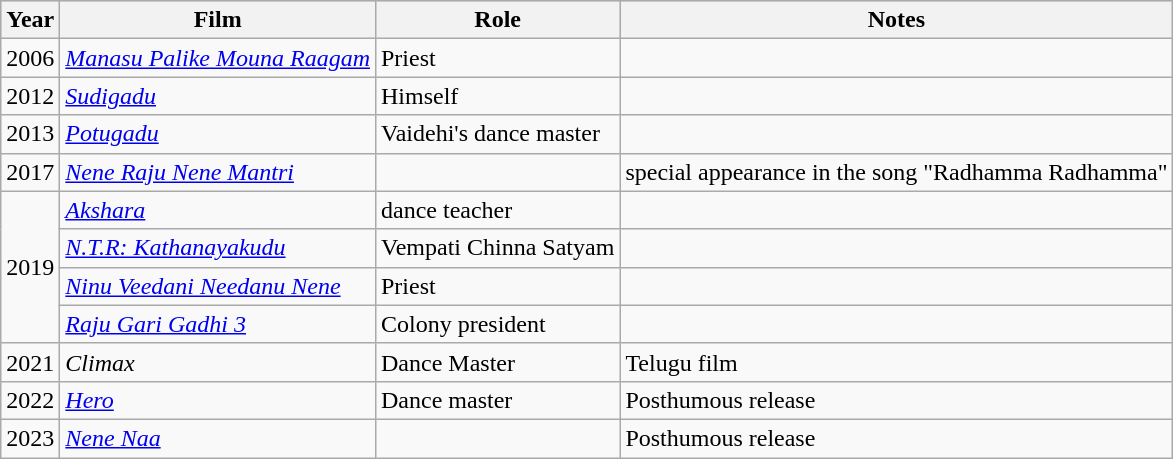<table class="wikitable">
<tr style="background:#ccc; text-align:center;">
<th>Year</th>
<th>Film</th>
<th>Role</th>
<th>Notes</th>
</tr>
<tr>
<td>2006</td>
<td><em><a href='#'>Manasu Palike Mouna Raagam</a></em></td>
<td>Priest</td>
<td></td>
</tr>
<tr>
<td>2012</td>
<td><em><a href='#'>Sudigadu</a></em></td>
<td>Himself</td>
<td></td>
</tr>
<tr>
<td>2013</td>
<td><em><a href='#'>Potugadu</a></em></td>
<td>Vaidehi's dance master</td>
<td></td>
</tr>
<tr>
<td>2017</td>
<td><em><a href='#'>Nene Raju Nene Mantri</a></em></td>
<td></td>
<td>special appearance in the song "Radhamma Radhamma"</td>
</tr>
<tr>
<td rowspan="4">2019</td>
<td><em><a href='#'>Akshara</a></em></td>
<td>dance teacher</td>
<td></td>
</tr>
<tr>
<td><em><a href='#'>N.T.R: Kathanayakudu</a></em></td>
<td>Vempati Chinna Satyam</td>
<td></td>
</tr>
<tr>
<td><em><a href='#'>Ninu Veedani Needanu Nene</a></em></td>
<td>Priest</td>
<td></td>
</tr>
<tr>
<td><em><a href='#'>Raju Gari Gadhi 3</a></em></td>
<td>Colony president</td>
<td></td>
</tr>
<tr>
<td>2021</td>
<td><em>Climax</em></td>
<td>Dance Master</td>
<td>Telugu film</td>
</tr>
<tr>
<td>2022</td>
<td><em><a href='#'>Hero</a></em></td>
<td>Dance master</td>
<td>Posthumous release</td>
</tr>
<tr>
<td>2023</td>
<td><em><a href='#'>Nene Naa</a></em></td>
<td></td>
<td>Posthumous release</td>
</tr>
</table>
